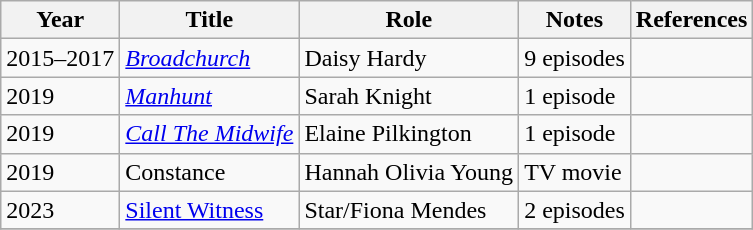<table class="wikitable sortable">
<tr>
<th>Year</th>
<th>Title</th>
<th>Role</th>
<th class="unsortable">Notes</th>
<th>References</th>
</tr>
<tr>
<td>2015–2017</td>
<td><em><a href='#'>Broadchurch</a></em></td>
<td>Daisy Hardy</td>
<td>9 episodes</td>
<td></td>
</tr>
<tr>
<td>2019</td>
<td><em><a href='#'>Manhunt</a></em></td>
<td>Sarah Knight</td>
<td>1 episode</td>
<td></td>
</tr>
<tr>
<td>2019</td>
<td><a href='#'><em>Call The Midwife</em></a></td>
<td>Elaine Pilkington</td>
<td>1 episode</td>
<td></td>
</tr>
<tr>
<td>2019</td>
<td>Constance</td>
<td>Hannah Olivia Young</td>
<td>TV movie</td>
<td></td>
</tr>
<tr>
<td>2023</td>
<td><a href='#'>Silent Witness</a></td>
<td>Star/Fiona Mendes</td>
<td>2 episodes</td>
<td></td>
</tr>
<tr>
</tr>
</table>
